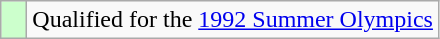<table class="wikitable">
<tr>
<td width=10px bgcolor="#ccffcc"></td>
<td>Qualified for the <a href='#'>1992 Summer Olympics</a></td>
</tr>
</table>
